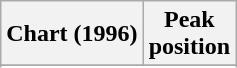<table class="wikitable sortable plainrowheaders" style="text-align:center;">
<tr>
<th scope="col">Chart (1996)</th>
<th scope="col">Peak<br>position</th>
</tr>
<tr>
</tr>
<tr>
</tr>
<tr>
</tr>
</table>
